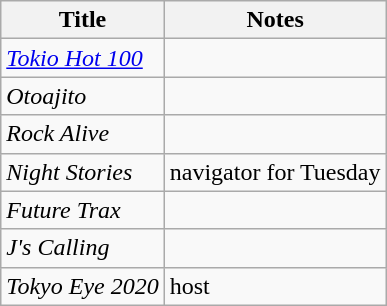<table class="wikitable">
<tr>
<th>Title</th>
<th>Notes</th>
</tr>
<tr>
<td><em><a href='#'>Tokio Hot 100</a></em></td>
<td></td>
</tr>
<tr>
<td><em>Otoajito</em></td>
<td></td>
</tr>
<tr>
<td><em>Rock Alive</em></td>
<td></td>
</tr>
<tr>
<td><em>Night Stories</em></td>
<td>navigator for Tuesday</td>
</tr>
<tr>
<td><em>Future Trax</em></td>
<td></td>
</tr>
<tr>
<td><em>J's Calling</em></td>
<td></td>
</tr>
<tr>
<td><em>Tokyo Eye 2020</em></td>
<td>host</td>
</tr>
</table>
